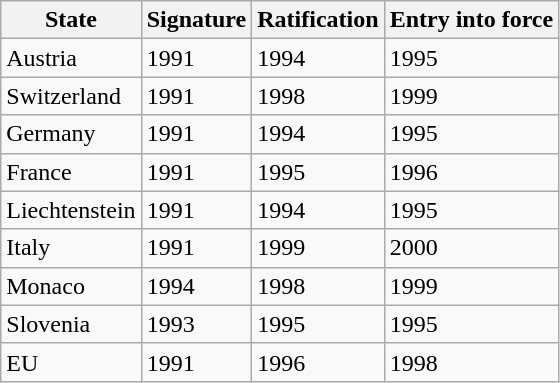<table class="wikitable">
<tr>
<th>State</th>
<th>Signature</th>
<th>Ratification</th>
<th>Entry into force</th>
</tr>
<tr>
<td>Austria</td>
<td>1991</td>
<td>1994</td>
<td>1995</td>
</tr>
<tr>
<td>Switzerland</td>
<td>1991</td>
<td>1998</td>
<td>1999</td>
</tr>
<tr>
<td>Germany</td>
<td>1991</td>
<td>1994</td>
<td>1995</td>
</tr>
<tr>
<td>France</td>
<td>1991</td>
<td>1995</td>
<td>1996</td>
</tr>
<tr>
<td>Liechtenstein</td>
<td>1991</td>
<td>1994</td>
<td>1995</td>
</tr>
<tr>
<td>Italy</td>
<td>1991</td>
<td>1999</td>
<td>2000</td>
</tr>
<tr>
<td>Monaco</td>
<td>1994</td>
<td>1998</td>
<td>1999</td>
</tr>
<tr>
<td>Slovenia</td>
<td>1993</td>
<td>1995</td>
<td>1995</td>
</tr>
<tr>
<td>EU</td>
<td>1991</td>
<td>1996</td>
<td>1998</td>
</tr>
</table>
